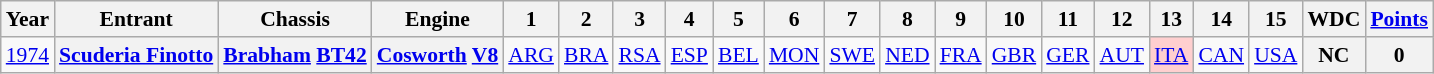<table class="wikitable" style="text-align:center; font-size:90%">
<tr>
<th>Year</th>
<th>Entrant</th>
<th>Chassis</th>
<th>Engine</th>
<th>1</th>
<th>2</th>
<th>3</th>
<th>4</th>
<th>5</th>
<th>6</th>
<th>7</th>
<th>8</th>
<th>9</th>
<th>10</th>
<th>11</th>
<th>12</th>
<th>13</th>
<th>14</th>
<th>15</th>
<th>WDC</th>
<th><a href='#'>Points</a></th>
</tr>
<tr>
<td><a href='#'>1974</a></td>
<th><a href='#'>Scuderia Finotto</a></th>
<th><a href='#'>Brabham</a> <a href='#'>BT42</a></th>
<th><a href='#'>Cosworth</a> <a href='#'>V8</a></th>
<td><a href='#'>ARG</a></td>
<td><a href='#'>BRA</a></td>
<td><a href='#'>RSA</a></td>
<td><a href='#'>ESP</a></td>
<td><a href='#'>BEL</a></td>
<td><a href='#'>MON</a></td>
<td><a href='#'>SWE</a></td>
<td><a href='#'>NED</a></td>
<td><a href='#'>FRA</a></td>
<td><a href='#'>GBR</a></td>
<td><a href='#'>GER</a></td>
<td><a href='#'>AUT</a></td>
<td style="background:#FFCFCF;"><a href='#'>ITA</a><br></td>
<td><a href='#'>CAN</a></td>
<td><a href='#'>USA</a></td>
<th>NC</th>
<th>0</th>
</tr>
</table>
